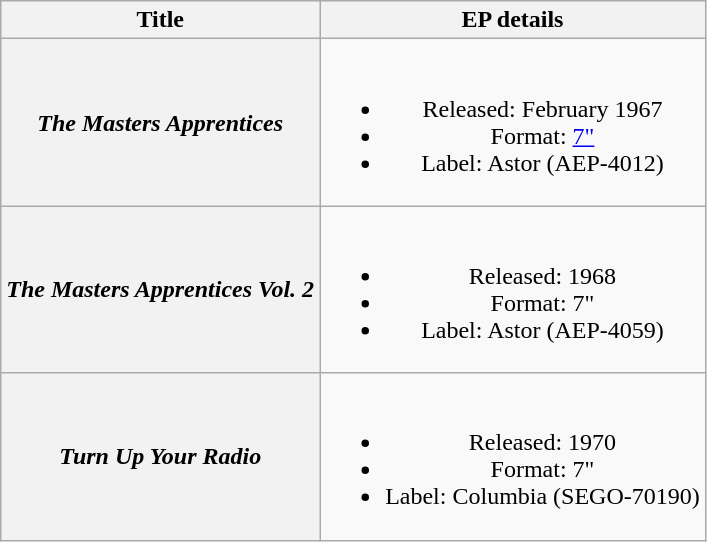<table class="wikitable plainrowheaders" style="text-align:center;" border="1">
<tr>
<th>Title</th>
<th>EP details</th>
</tr>
<tr>
<th scope="row"><em>The Masters Apprentices</em></th>
<td><br><ul><li>Released: February 1967</li><li>Format: <a href='#'>7"</a></li><li>Label: Astor (AEP-4012)</li></ul></td>
</tr>
<tr>
<th scope="row"><em>The Masters Apprentices Vol. 2</em></th>
<td><br><ul><li>Released: 1968</li><li>Format: 7"</li><li>Label: Astor (AEP-4059)</li></ul></td>
</tr>
<tr>
<th scope="row"><em>Turn Up Your Radio</em></th>
<td><br><ul><li>Released: 1970</li><li>Format: 7"</li><li>Label: Columbia (SEGO-70190)</li></ul></td>
</tr>
</table>
